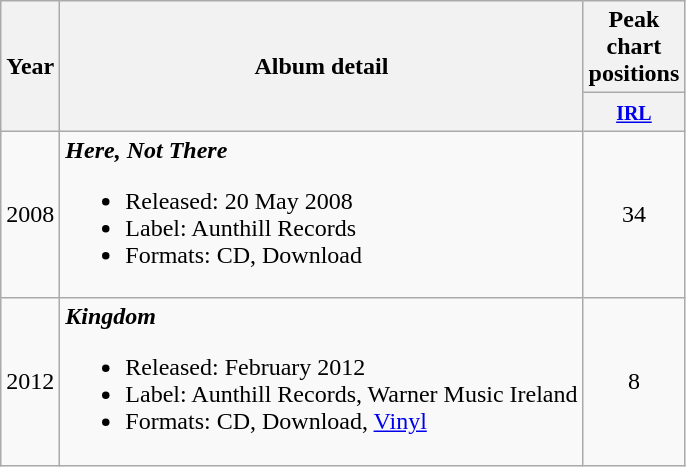<table class="wikitable">
<tr>
<th rowspan="2">Year</th>
<th rowspan="2">Album detail</th>
<th colspan="1">Peak chart positions</th>
</tr>
<tr>
<th style="width:30px;"><small><a href='#'>IRL</a></small><br></th>
</tr>
<tr>
<td>2008</td>
<td align="left"><strong><em>Here, Not There</em></strong><br><ul><li>Released: 20 May 2008</li><li>Label: Aunthill Records</li><li>Formats: CD, Download</li></ul></td>
<td style="text-align:center;">34</td>
</tr>
<tr>
<td>2012</td>
<td align="left"><strong><em>Kingdom</em></strong><br><ul><li>Released: February 2012</li><li>Label: Aunthill Records, Warner Music Ireland</li><li>Formats: CD, Download, <a href='#'>Vinyl</a></li></ul></td>
<td style="text-align:center;">8</td>
</tr>
</table>
